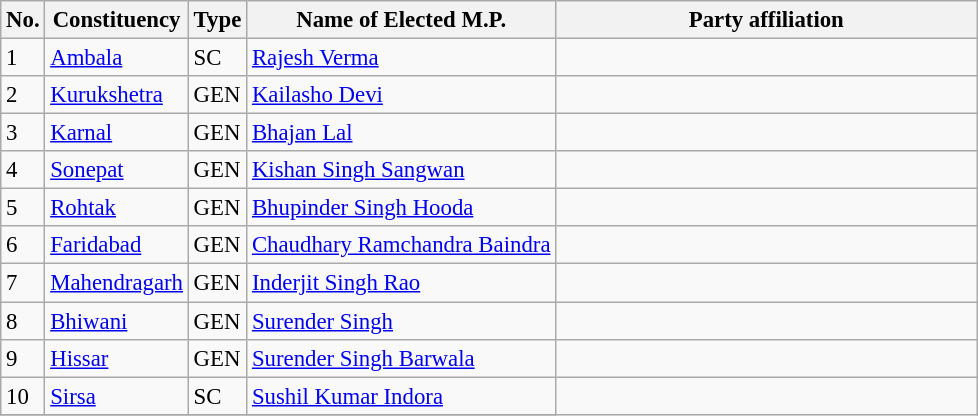<table class="wikitable" style="font-size:95%;">
<tr>
<th>No.</th>
<th>Constituency</th>
<th>Type</th>
<th>Name of Elected M.P.</th>
<th colspan="2" style="width:18em">Party affiliation</th>
</tr>
<tr>
<td>1</td>
<td><a href='#'>Ambala</a></td>
<td>SC</td>
<td><a href='#'>Rajesh Verma</a></td>
<td></td>
</tr>
<tr>
<td>2</td>
<td><a href='#'>Kurukshetra</a></td>
<td>GEN</td>
<td><a href='#'>Kailasho Devi</a></td>
<td></td>
</tr>
<tr>
<td>3</td>
<td><a href='#'>Karnal</a></td>
<td>GEN</td>
<td><a href='#'>Bhajan Lal</a></td>
<td></td>
</tr>
<tr>
<td>4</td>
<td><a href='#'>Sonepat</a></td>
<td>GEN</td>
<td><a href='#'>Kishan Singh Sangwan</a></td>
<td></td>
</tr>
<tr>
<td>5</td>
<td><a href='#'>Rohtak</a></td>
<td>GEN</td>
<td><a href='#'>Bhupinder Singh Hooda</a></td>
<td></td>
</tr>
<tr>
<td>6</td>
<td><a href='#'>Faridabad</a></td>
<td>GEN</td>
<td><a href='#'>Chaudhary Ramchandra Baindra</a></td>
<td></td>
</tr>
<tr>
<td>7</td>
<td><a href='#'>Mahendragarh</a></td>
<td>GEN</td>
<td><a href='#'>Inderjit Singh Rao</a></td>
<td></td>
</tr>
<tr>
<td>8</td>
<td><a href='#'>Bhiwani</a></td>
<td>GEN</td>
<td><a href='#'>Surender Singh</a></td>
<td></td>
</tr>
<tr>
<td>9</td>
<td><a href='#'>Hissar</a></td>
<td>GEN</td>
<td><a href='#'>Surender Singh Barwala</a></td>
<td></td>
</tr>
<tr>
<td>10</td>
<td><a href='#'>Sirsa</a></td>
<td>SC</td>
<td><a href='#'>Sushil Kumar Indora</a></td>
</tr>
<tr>
</tr>
</table>
